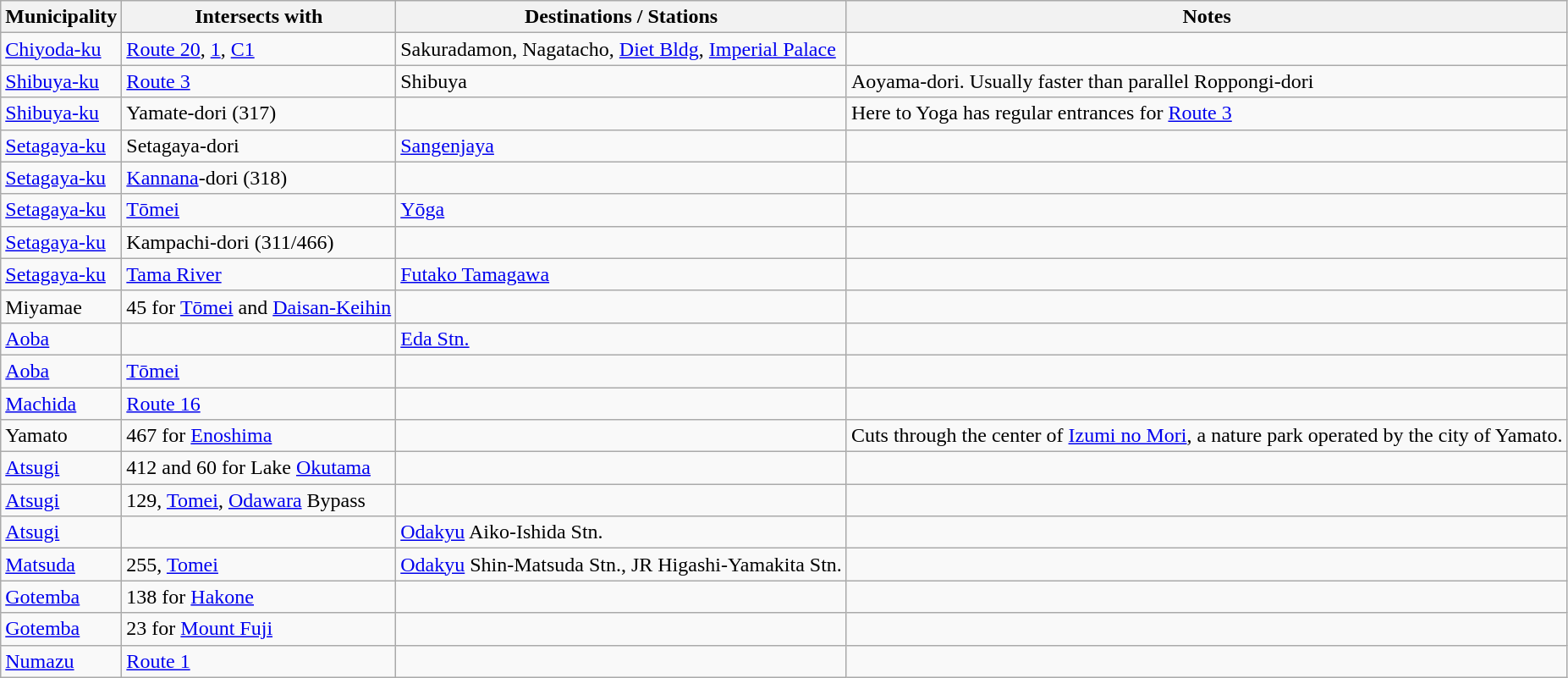<table class=wikitable>
<tr>
<th>Municipality</th>
<th>Intersects with</th>
<th>Destinations / Stations</th>
<th>Notes</th>
</tr>
<tr>
<td><a href='#'>Chiyoda-ku</a></td>
<td><a href='#'>Route 20</a>, <a href='#'>1</a>, <a href='#'>C1</a></td>
<td>Sakuradamon, Nagatacho, <a href='#'>Diet Bldg</a>, <a href='#'>Imperial Palace</a></td>
<td></td>
</tr>
<tr>
<td><a href='#'>Shibuya-ku</a></td>
<td><a href='#'>Route 3</a></td>
<td>Shibuya</td>
<td>Aoyama-dori. Usually faster than parallel Roppongi-dori</td>
</tr>
<tr>
<td><a href='#'>Shibuya-ku</a></td>
<td>Yamate-dori (317)</td>
<td></td>
<td>Here to Yoga has regular entrances for <a href='#'>Route 3</a></td>
</tr>
<tr>
<td><a href='#'>Setagaya-ku</a></td>
<td>Setagaya-dori</td>
<td><a href='#'>Sangenjaya</a></td>
<td></td>
</tr>
<tr>
<td><a href='#'>Setagaya-ku</a></td>
<td><a href='#'>Kannana</a>-dori (318)</td>
<td></td>
<td></td>
</tr>
<tr>
<td><a href='#'>Setagaya-ku</a></td>
<td><a href='#'>Tōmei</a></td>
<td><a href='#'>Yōga</a></td>
<td></td>
</tr>
<tr>
<td><a href='#'>Setagaya-ku</a></td>
<td>Kampachi-dori (311/466)</td>
<td></td>
<td></td>
</tr>
<tr>
<td><a href='#'>Setagaya-ku</a></td>
<td><a href='#'>Tama River</a></td>
<td><a href='#'>Futako Tamagawa</a></td>
<td></td>
</tr>
<tr>
<td>Miyamae</td>
<td>45 for <a href='#'>Tōmei</a> and <a href='#'>Daisan-Keihin</a></td>
<td></td>
<td></td>
</tr>
<tr>
<td><a href='#'>Aoba</a></td>
<td></td>
<td><a href='#'>Eda Stn.</a></td>
<td></td>
</tr>
<tr>
<td><a href='#'>Aoba</a></td>
<td><a href='#'>Tōmei</a></td>
<td></td>
<td></td>
</tr>
<tr>
<td><a href='#'>Machida</a></td>
<td><a href='#'>Route 16</a></td>
<td></td>
<td></td>
</tr>
<tr>
<td>Yamato</td>
<td>467 for <a href='#'>Enoshima</a></td>
<td></td>
<td>Cuts through the center of <a href='#'>Izumi no Mori</a>, a nature park operated by the city of Yamato.</td>
</tr>
<tr>
<td><a href='#'>Atsugi</a></td>
<td>412 and 60 for Lake <a href='#'>Okutama</a></td>
<td></td>
<td></td>
</tr>
<tr>
<td><a href='#'>Atsugi</a></td>
<td>129, <a href='#'>Tomei</a>, <a href='#'>Odawara</a> Bypass</td>
<td></td>
<td></td>
</tr>
<tr>
<td><a href='#'>Atsugi</a></td>
<td></td>
<td><a href='#'>Odakyu</a> Aiko-Ishida Stn.</td>
<td></td>
</tr>
<tr>
<td><a href='#'>Matsuda</a></td>
<td>255, <a href='#'>Tomei</a></td>
<td><a href='#'>Odakyu</a> Shin-Matsuda Stn., JR Higashi-Yamakita Stn.</td>
<td></td>
</tr>
<tr>
<td><a href='#'>Gotemba</a></td>
<td>138 for <a href='#'>Hakone</a></td>
<td></td>
<td></td>
</tr>
<tr>
<td><a href='#'>Gotemba</a></td>
<td>23 for <a href='#'>Mount Fuji</a></td>
<td></td>
<td></td>
</tr>
<tr>
<td><a href='#'>Numazu</a></td>
<td><a href='#'>Route 1</a></td>
<td></td>
<td></td>
</tr>
</table>
